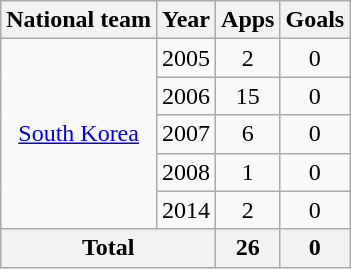<table class="wikitable" style="text-align:center">
<tr>
<th>National team</th>
<th>Year</th>
<th>Apps</th>
<th>Goals</th>
</tr>
<tr>
<td rowspan="5" valign="center"><a href='#'>South Korea</a></td>
<td>2005</td>
<td>2</td>
<td>0</td>
</tr>
<tr>
<td>2006</td>
<td>15</td>
<td>0</td>
</tr>
<tr>
<td>2007</td>
<td>6</td>
<td>0</td>
</tr>
<tr>
<td>2008</td>
<td>1</td>
<td>0</td>
</tr>
<tr>
<td>2014</td>
<td>2</td>
<td>0</td>
</tr>
<tr>
<th colspan="2">Total</th>
<th>26</th>
<th>0</th>
</tr>
</table>
